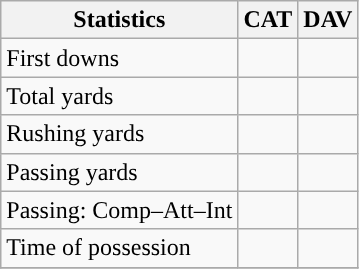<table class="wikitable" style="float: left;">
<tr>
<th>Statistics</th>
<th>CAT</th>
<th>DAV</th>
</tr>
<tr>
<td>First downs</td>
<td></td>
<td></td>
</tr>
<tr>
<td>Total yards</td>
<td></td>
<td></td>
</tr>
<tr>
<td>Rushing yards</td>
<td></td>
<td></td>
</tr>
<tr>
<td>Passing yards</td>
<td></td>
<td></td>
</tr>
<tr>
<td>Passing: Comp–Att–Int</td>
<td></td>
<td></td>
</tr>
<tr>
<td>Time of possession</td>
<td></td>
<td></td>
</tr>
<tr>
</tr>
</table>
